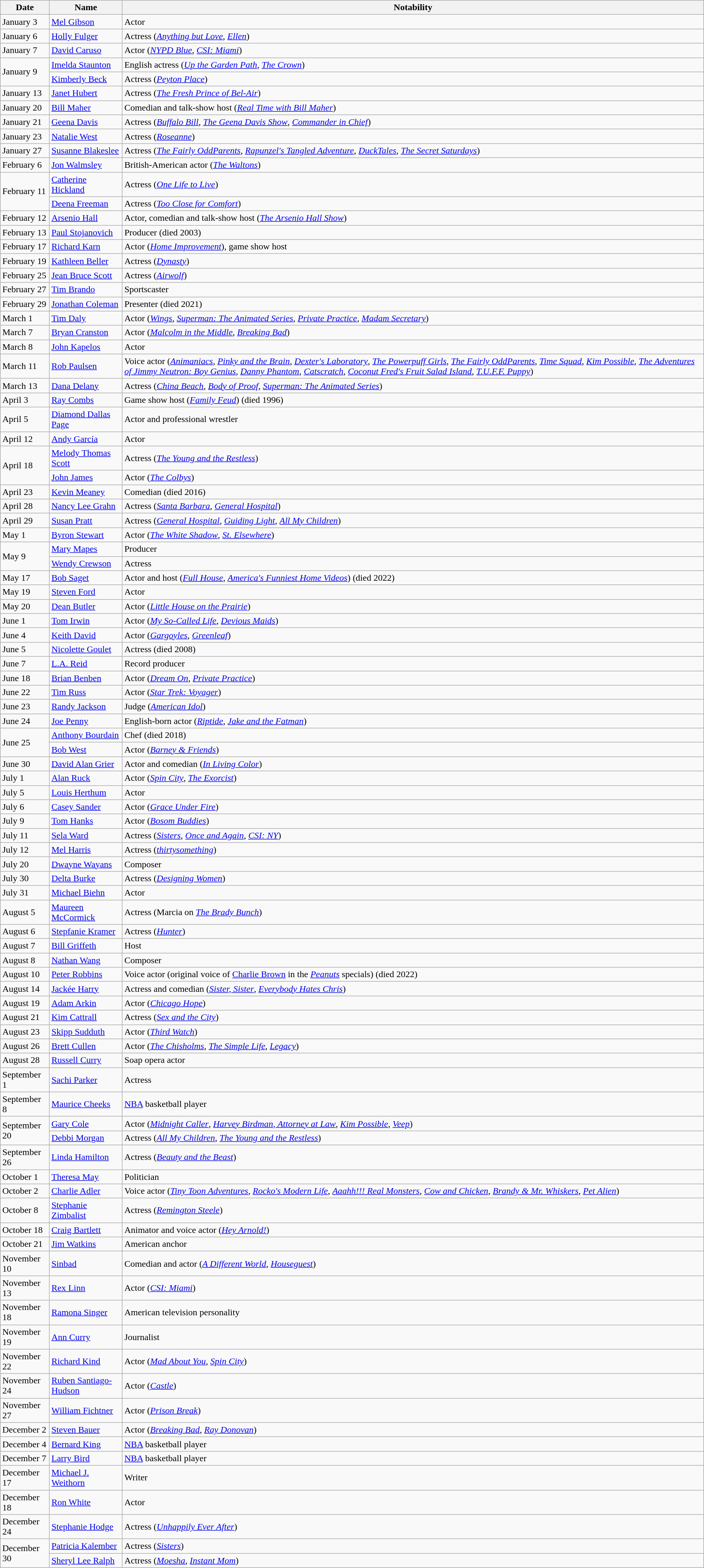<table class="wikitable">
<tr>
<th>Date</th>
<th>Name</th>
<th>Notability</th>
</tr>
<tr>
<td>January 3</td>
<td><a href='#'>Mel Gibson</a></td>
<td>Actor</td>
</tr>
<tr>
<td>January 6</td>
<td><a href='#'>Holly Fulger</a></td>
<td>Actress (<em><a href='#'>Anything but Love</a></em>, <em><a href='#'>Ellen</a></em>)</td>
</tr>
<tr>
<td>January 7</td>
<td><a href='#'>David Caruso</a></td>
<td>Actor (<em><a href='#'>NYPD Blue</a></em>, <em><a href='#'>CSI: Miami</a></em>)</td>
</tr>
<tr>
<td rowspan="2">January 9</td>
<td><a href='#'>Imelda Staunton</a></td>
<td>English actress (<em><a href='#'>Up the Garden Path</a></em>, <em><a href='#'>The Crown</a></em>)</td>
</tr>
<tr>
<td><a href='#'>Kimberly Beck</a></td>
<td>Actress (<em><a href='#'>Peyton Place</a></em>)</td>
</tr>
<tr>
<td>January 13</td>
<td><a href='#'>Janet Hubert</a></td>
<td>Actress (<em><a href='#'>The Fresh Prince of Bel-Air</a></em>)</td>
</tr>
<tr>
<td>January 20</td>
<td><a href='#'>Bill Maher</a></td>
<td>Comedian and talk-show host (<em><a href='#'>Real Time with Bill Maher</a></em>)</td>
</tr>
<tr>
<td>January 21</td>
<td><a href='#'>Geena Davis</a></td>
<td>Actress (<em><a href='#'>Buffalo Bill</a></em>, <em><a href='#'>The Geena Davis Show</a></em>, <em><a href='#'>Commander in Chief</a></em>)</td>
</tr>
<tr>
<td>January 23</td>
<td><a href='#'>Natalie West</a></td>
<td>Actress (<em><a href='#'>Roseanne</a></em>)</td>
</tr>
<tr>
<td>January 27</td>
<td><a href='#'>Susanne Blakeslee</a></td>
<td>Actress (<em><a href='#'>The Fairly OddParents</a></em>, <em><a href='#'>Rapunzel's Tangled Adventure</a></em>, <em><a href='#'>DuckTales</a></em>, <em><a href='#'>The Secret Saturdays</a></em>)</td>
</tr>
<tr>
<td>February 6</td>
<td><a href='#'>Jon Walmsley</a></td>
<td>British-American actor (<em><a href='#'>The Waltons</a></em>)</td>
</tr>
<tr>
<td rowspan="2">February 11</td>
<td><a href='#'>Catherine Hickland</a></td>
<td>Actress (<em><a href='#'>One Life to Live</a></em>)</td>
</tr>
<tr>
<td><a href='#'>Deena Freeman</a></td>
<td>Actress (<em><a href='#'>Too Close for Comfort</a></em>)</td>
</tr>
<tr>
<td>February 12</td>
<td><a href='#'>Arsenio Hall</a></td>
<td>Actor, comedian and talk-show host (<em><a href='#'>The Arsenio Hall Show</a></em>)</td>
</tr>
<tr>
<td>February 13</td>
<td><a href='#'>Paul Stojanovich</a></td>
<td>Producer (died 2003)</td>
</tr>
<tr>
<td>February 17</td>
<td><a href='#'>Richard Karn</a></td>
<td>Actor (<em><a href='#'>Home Improvement</a></em>), game show host</td>
</tr>
<tr>
<td>February 19</td>
<td><a href='#'>Kathleen Beller</a></td>
<td>Actress (<em><a href='#'>Dynasty</a></em>)</td>
</tr>
<tr>
<td>February 25</td>
<td><a href='#'>Jean Bruce Scott</a></td>
<td>Actress (<em><a href='#'>Airwolf</a></em>)</td>
</tr>
<tr>
<td>February 27</td>
<td><a href='#'>Tim Brando</a></td>
<td>Sportscaster</td>
</tr>
<tr>
<td>February 29</td>
<td><a href='#'>Jonathan Coleman</a></td>
<td>Presenter (died 2021)</td>
</tr>
<tr>
<td>March 1</td>
<td><a href='#'>Tim Daly</a></td>
<td>Actor (<em><a href='#'>Wings</a></em>, <em><a href='#'>Superman: The Animated Series</a></em>, <em><a href='#'>Private Practice</a></em>, <em><a href='#'>Madam Secretary</a></em>)</td>
</tr>
<tr>
<td>March 7</td>
<td><a href='#'>Bryan Cranston</a></td>
<td>Actor (<em><a href='#'>Malcolm in the Middle</a></em>, <em><a href='#'>Breaking Bad</a></em>)</td>
</tr>
<tr>
<td>March 8</td>
<td><a href='#'>John Kapelos</a></td>
<td>Actor</td>
</tr>
<tr>
<td>March 11</td>
<td><a href='#'>Rob Paulsen</a></td>
<td>Voice actor (<em><a href='#'>Animaniacs</a></em>, <em><a href='#'>Pinky and the Brain</a></em>, <em><a href='#'>Dexter's Laboratory</a></em>, <em><a href='#'>The Powerpuff Girls</a></em>, <em><a href='#'>The Fairly OddParents</a></em>, <em><a href='#'>Time Squad</a></em>, <em><a href='#'>Kim Possible</a></em>, <em><a href='#'>The Adventures of Jimmy Neutron: Boy Genius</a></em>, <em><a href='#'>Danny Phantom</a></em>, <em><a href='#'>Catscratch</a></em>, <em><a href='#'>Coconut Fred's Fruit Salad Island</a></em>, <em><a href='#'>T.U.F.F. Puppy</a></em>)</td>
</tr>
<tr>
<td>March 13</td>
<td><a href='#'>Dana Delany</a></td>
<td>Actress (<em><a href='#'>China Beach</a></em>, <em><a href='#'>Body of Proof</a></em>, <em><a href='#'>Superman: The Animated Series</a></em>)</td>
</tr>
<tr>
<td>April 3</td>
<td><a href='#'>Ray Combs</a></td>
<td>Game show host (<em><a href='#'>Family Feud</a></em>) (died 1996)</td>
</tr>
<tr>
<td>April 5</td>
<td><a href='#'>Diamond Dallas Page</a></td>
<td>Actor and professional wrestler</td>
</tr>
<tr>
<td>April 12</td>
<td><a href='#'>Andy García</a></td>
<td>Actor</td>
</tr>
<tr>
<td rowspan="2">April 18</td>
<td><a href='#'>Melody Thomas Scott</a></td>
<td>Actress (<em><a href='#'>The Young and the Restless</a></em>)</td>
</tr>
<tr>
<td><a href='#'>John James</a></td>
<td>Actor (<em><a href='#'>The Colbys</a></em>)</td>
</tr>
<tr>
<td>April 23</td>
<td><a href='#'>Kevin Meaney</a></td>
<td>Comedian (died 2016)</td>
</tr>
<tr>
<td>April 28</td>
<td><a href='#'>Nancy Lee Grahn</a></td>
<td>Actress (<em><a href='#'>Santa Barbara</a></em>, <em><a href='#'>General Hospital</a></em>)</td>
</tr>
<tr>
<td>April 29</td>
<td><a href='#'>Susan Pratt</a></td>
<td>Actress (<em><a href='#'>General Hospital</a></em>, <em><a href='#'>Guiding Light</a></em>, <em><a href='#'>All My Children</a></em>)</td>
</tr>
<tr>
<td>May 1</td>
<td><a href='#'>Byron Stewart</a></td>
<td>Actor (<em><a href='#'>The White Shadow</a></em>, <em><a href='#'>St. Elsewhere</a></em>)</td>
</tr>
<tr>
<td rowspan="2">May 9</td>
<td><a href='#'>Mary Mapes</a></td>
<td>Producer</td>
</tr>
<tr>
<td><a href='#'>Wendy Crewson</a></td>
<td>Actress</td>
</tr>
<tr>
<td>May 17</td>
<td><a href='#'>Bob Saget</a></td>
<td>Actor and host (<em><a href='#'>Full House</a></em>, <em><a href='#'>America's Funniest Home Videos</a></em>) (died 2022)</td>
</tr>
<tr>
<td>May 19</td>
<td><a href='#'>Steven Ford</a></td>
<td>Actor</td>
</tr>
<tr>
<td>May 20</td>
<td><a href='#'>Dean Butler</a></td>
<td>Actor (<em><a href='#'>Little House on the Prairie</a></em>)</td>
</tr>
<tr>
<td>June 1</td>
<td><a href='#'>Tom Irwin</a></td>
<td>Actor (<em><a href='#'>My So-Called Life</a></em>, <em><a href='#'>Devious Maids</a></em>)</td>
</tr>
<tr>
<td>June 4</td>
<td><a href='#'>Keith David</a></td>
<td>Actor (<em><a href='#'>Gargoyles</a></em>, <em><a href='#'>Greenleaf</a></em>)</td>
</tr>
<tr>
<td>June 5</td>
<td><a href='#'>Nicolette Goulet</a></td>
<td>Actress (died 2008)</td>
</tr>
<tr>
<td>June 7</td>
<td><a href='#'>L.A. Reid</a></td>
<td>Record producer</td>
</tr>
<tr>
<td>June 18</td>
<td><a href='#'>Brian Benben</a></td>
<td>Actor (<em><a href='#'>Dream On</a></em>, <em><a href='#'>Private Practice</a></em>)</td>
</tr>
<tr>
<td>June 22</td>
<td><a href='#'>Tim Russ</a></td>
<td>Actor (<em><a href='#'>Star Trek: Voyager</a></em>)</td>
</tr>
<tr>
<td>June 23</td>
<td><a href='#'>Randy Jackson</a></td>
<td>Judge (<em><a href='#'>American Idol</a></em>)</td>
</tr>
<tr>
<td>June 24</td>
<td><a href='#'>Joe Penny</a></td>
<td>English-born actor (<em><a href='#'>Riptide</a></em>, <em><a href='#'>Jake and the Fatman</a></em>)</td>
</tr>
<tr>
<td rowspan="2">June 25</td>
<td><a href='#'>Anthony Bourdain</a></td>
<td>Chef (died 2018)</td>
</tr>
<tr>
<td><a href='#'>Bob West</a></td>
<td>Actor (<em><a href='#'>Barney & Friends</a></em>)</td>
</tr>
<tr>
<td>June 30</td>
<td><a href='#'>David Alan Grier</a></td>
<td>Actor and comedian (<em><a href='#'>In Living Color</a></em>)</td>
</tr>
<tr>
<td>July 1</td>
<td><a href='#'>Alan Ruck</a></td>
<td>Actor (<em><a href='#'>Spin City</a></em>, <em><a href='#'>The Exorcist</a></em>)</td>
</tr>
<tr>
<td>July 5</td>
<td><a href='#'>Louis Herthum</a></td>
<td>Actor</td>
</tr>
<tr>
<td>July 6</td>
<td><a href='#'>Casey Sander</a></td>
<td>Actor (<em><a href='#'>Grace Under Fire</a></em>)</td>
</tr>
<tr>
<td>July 9</td>
<td><a href='#'>Tom Hanks</a></td>
<td>Actor (<em><a href='#'>Bosom Buddies</a></em>)</td>
</tr>
<tr>
<td>July 11</td>
<td><a href='#'>Sela Ward</a></td>
<td>Actress (<em><a href='#'>Sisters</a></em>, <em><a href='#'>Once and Again</a></em>, <em><a href='#'>CSI: NY</a></em>)</td>
</tr>
<tr>
<td>July 12</td>
<td><a href='#'>Mel Harris</a></td>
<td>Actress (<em><a href='#'>thirtysomething</a></em>)</td>
</tr>
<tr>
<td>July 20</td>
<td><a href='#'>Dwayne Wayans</a></td>
<td>Composer</td>
</tr>
<tr>
<td>July 30</td>
<td><a href='#'>Delta Burke</a></td>
<td>Actress (<em><a href='#'>Designing Women</a></em>)</td>
</tr>
<tr>
<td>July 31</td>
<td><a href='#'>Michael Biehn</a></td>
<td>Actor</td>
</tr>
<tr>
<td>August 5</td>
<td><a href='#'>Maureen McCormick</a></td>
<td>Actress (Marcia on <em><a href='#'>The Brady Bunch</a></em>)</td>
</tr>
<tr>
<td>August 6</td>
<td><a href='#'>Stepfanie Kramer</a></td>
<td>Actress (<em><a href='#'>Hunter</a></em>)</td>
</tr>
<tr>
<td>August 7</td>
<td><a href='#'>Bill Griffeth</a></td>
<td>Host</td>
</tr>
<tr>
<td>August 8</td>
<td><a href='#'>Nathan Wang</a></td>
<td>Composer</td>
</tr>
<tr>
<td>August 10</td>
<td><a href='#'>Peter Robbins</a></td>
<td>Voice actor (original voice of <a href='#'>Charlie Brown</a> in the <em><a href='#'>Peanuts</a></em> specials) (died 2022)</td>
</tr>
<tr>
<td>August 14</td>
<td><a href='#'>Jackée Harry</a></td>
<td>Actress and comedian (<em><a href='#'>Sister, Sister</a></em>, <em><a href='#'>Everybody Hates Chris</a></em>)</td>
</tr>
<tr>
<td>August 19</td>
<td><a href='#'>Adam Arkin</a></td>
<td>Actor (<em><a href='#'>Chicago Hope</a></em>)</td>
</tr>
<tr>
<td>August 21</td>
<td><a href='#'>Kim Cattrall</a></td>
<td>Actress (<em><a href='#'>Sex and the City</a></em>)</td>
</tr>
<tr>
<td>August 23</td>
<td><a href='#'>Skipp Sudduth</a></td>
<td>Actor (<em><a href='#'>Third Watch</a></em>)</td>
</tr>
<tr>
<td>August 26</td>
<td><a href='#'>Brett Cullen</a></td>
<td>Actor (<em><a href='#'>The Chisholms</a></em>, <em><a href='#'>The Simple Life</a></em>, <em><a href='#'>Legacy</a></em>)</td>
</tr>
<tr>
<td>August 28</td>
<td><a href='#'>Russell Curry</a></td>
<td>Soap opera actor</td>
</tr>
<tr>
<td>September 1</td>
<td><a href='#'>Sachi Parker</a></td>
<td>Actress</td>
</tr>
<tr>
<td>September 8</td>
<td><a href='#'>Maurice Cheeks</a></td>
<td><a href='#'>NBA</a> basketball player</td>
</tr>
<tr>
<td rowspan="2">September 20</td>
<td><a href='#'>Gary Cole</a></td>
<td>Actor (<em><a href='#'>Midnight Caller</a></em>, <em><a href='#'>Harvey Birdman, Attorney at Law</a></em>, <em><a href='#'>Kim Possible</a></em>, <em><a href='#'>Veep</a></em>)</td>
</tr>
<tr>
<td><a href='#'>Debbi Morgan</a></td>
<td>Actress (<em><a href='#'>All My Children</a></em>, <em><a href='#'>The Young and the Restless</a></em>)</td>
</tr>
<tr>
<td>September 26</td>
<td><a href='#'>Linda Hamilton</a></td>
<td>Actress (<em><a href='#'>Beauty and the Beast</a></em>)</td>
</tr>
<tr>
<td>October 1</td>
<td><a href='#'>Theresa May</a></td>
<td>Politician</td>
</tr>
<tr>
<td>October 2</td>
<td><a href='#'>Charlie Adler</a></td>
<td>Voice actor (<em><a href='#'>Tiny Toon Adventures</a></em>, <em><a href='#'>Rocko's Modern Life</a></em>, <em><a href='#'>Aaahh!!! Real Monsters</a></em>, <em><a href='#'>Cow and Chicken</a></em>, <em><a href='#'>Brandy & Mr. Whiskers</a></em>, <em><a href='#'>Pet Alien</a></em>)</td>
</tr>
<tr>
<td>October 8</td>
<td><a href='#'>Stephanie Zimbalist</a></td>
<td>Actress (<em><a href='#'>Remington Steele</a></em>)</td>
</tr>
<tr>
<td>October 18</td>
<td><a href='#'>Craig Bartlett</a></td>
<td>Animator and voice actor (<em><a href='#'>Hey Arnold!</a></em>)</td>
</tr>
<tr>
<td>October 21</td>
<td><a href='#'>Jim Watkins</a></td>
<td>American anchor</td>
</tr>
<tr>
<td>November 10</td>
<td><a href='#'>Sinbad</a></td>
<td>Comedian and actor (<em><a href='#'>A Different World</a>, <a href='#'>Houseguest</a></em>)</td>
</tr>
<tr>
<td>November 13</td>
<td><a href='#'>Rex Linn</a></td>
<td>Actor (<em><a href='#'>CSI: Miami</a></em>)</td>
</tr>
<tr>
<td>November 18</td>
<td><a href='#'>Ramona Singer</a></td>
<td>American television personality</td>
</tr>
<tr>
<td>November 19</td>
<td><a href='#'>Ann Curry</a></td>
<td>Journalist</td>
</tr>
<tr>
<td>November 22</td>
<td><a href='#'>Richard Kind</a></td>
<td>Actor (<em><a href='#'>Mad About You</a></em>, <em><a href='#'>Spin City</a></em>)</td>
</tr>
<tr>
<td>November 24</td>
<td><a href='#'>Ruben Santiago-Hudson</a></td>
<td>Actor (<em><a href='#'>Castle</a></em>)</td>
</tr>
<tr>
<td>November 27</td>
<td><a href='#'>William Fichtner</a></td>
<td>Actor (<em><a href='#'>Prison Break</a></em>)</td>
</tr>
<tr>
<td>December 2</td>
<td><a href='#'>Steven Bauer</a></td>
<td>Actor (<em><a href='#'>Breaking Bad</a></em>, <em><a href='#'>Ray Donovan</a></em>)</td>
</tr>
<tr>
<td>December 4</td>
<td><a href='#'>Bernard King</a></td>
<td><a href='#'>NBA</a> basketball player</td>
</tr>
<tr>
<td>December 7</td>
<td><a href='#'>Larry Bird</a></td>
<td><a href='#'>NBA</a> basketball player</td>
</tr>
<tr>
<td>December 17</td>
<td><a href='#'>Michael J. Weithorn</a></td>
<td>Writer</td>
</tr>
<tr>
<td>December 18</td>
<td><a href='#'>Ron White</a></td>
<td>Actor</td>
</tr>
<tr>
<td>December 24</td>
<td><a href='#'>Stephanie Hodge</a></td>
<td>Actress (<em><a href='#'>Unhappily Ever After</a></em>)</td>
</tr>
<tr>
<td rowspan="2">December 30</td>
<td><a href='#'>Patricia Kalember</a></td>
<td>Actress (<em><a href='#'>Sisters</a></em>)</td>
</tr>
<tr>
<td><a href='#'>Sheryl Lee Ralph</a></td>
<td>Actress (<em><a href='#'>Moesha</a></em>, <em><a href='#'>Instant Mom</a></em>)</td>
</tr>
</table>
